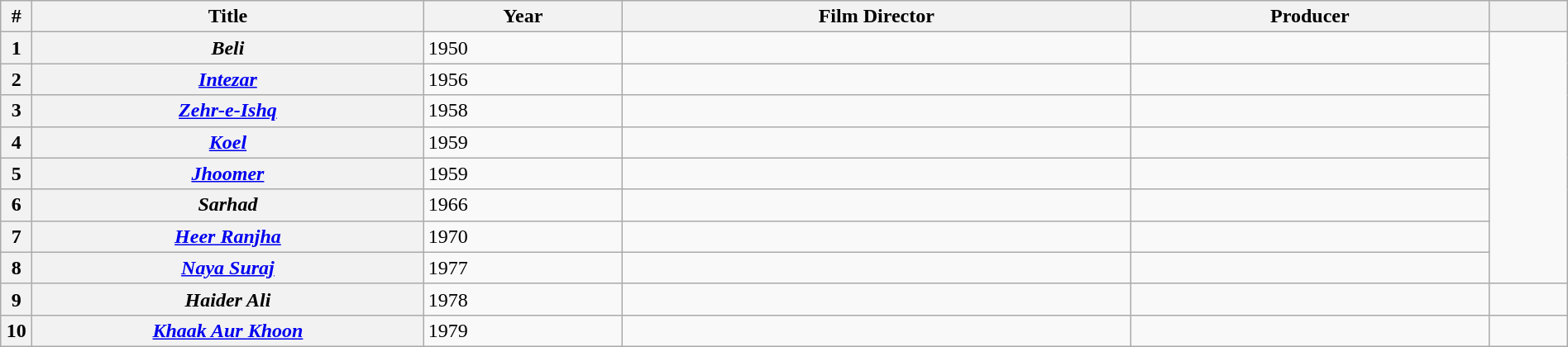<table class="wikitable sortable plainrowheaders" width=100%>
<tr>
<th scope="col" width=2%>#</th>
<th scope="col" width=25%>Title</th>
<th scope="col">Year</th>
<th scope="col">Film Director</th>
<th scope="col">Producer</th>
<th width=5%></th>
</tr>
<tr>
<th scope="row" align="left">1</th>
<th><em>Beli</em></th>
<td>1950</td>
<td></td>
<td></td>
<td rowspan="8"></td>
</tr>
<tr>
<th scope="row" align="left">2</th>
<th><em><a href='#'>Intezar</a></em></th>
<td>1956</td>
<td></td>
<td></td>
</tr>
<tr>
<th scope="row" align="left">3</th>
<th><em><a href='#'>Zehr-e-Ishq</a></em></th>
<td>1958</td>
<td></td>
<td></td>
</tr>
<tr>
<th scope="row" align="left">4</th>
<th><em><a href='#'>Koel</a></em></th>
<td>1959</td>
<td></td>
<td></td>
</tr>
<tr>
<th scope="row" align="left">5</th>
<th><em><a href='#'>Jhoomer</a></em></th>
<td>1959</td>
<td></td>
<td></td>
</tr>
<tr>
<th scope="row" align="left">6</th>
<th><em>Sarhad</em></th>
<td>1966</td>
<td></td>
<td></td>
</tr>
<tr>
<th scope="row" align="left">7</th>
<th><a href='#'><em>Heer Ranjha</em></a></th>
<td>1970</td>
<td></td>
<td></td>
</tr>
<tr>
<th scope="row" align="left">8</th>
<th><em><a href='#'>Naya Suraj</a></em></th>
<td>1977</td>
<td></td>
<td></td>
</tr>
<tr>
<th scope="row" align="left">9</th>
<th><em>Haider Ali</em></th>
<td>1978</td>
<td></td>
<td></td>
</tr>
<tr>
<th scope="row" align="left">10</th>
<th><a href='#'> <em>Khaak Aur Khoon</em></a></th>
<td>1979</td>
<td></td>
<td></td>
<td></td>
</tr>
</table>
